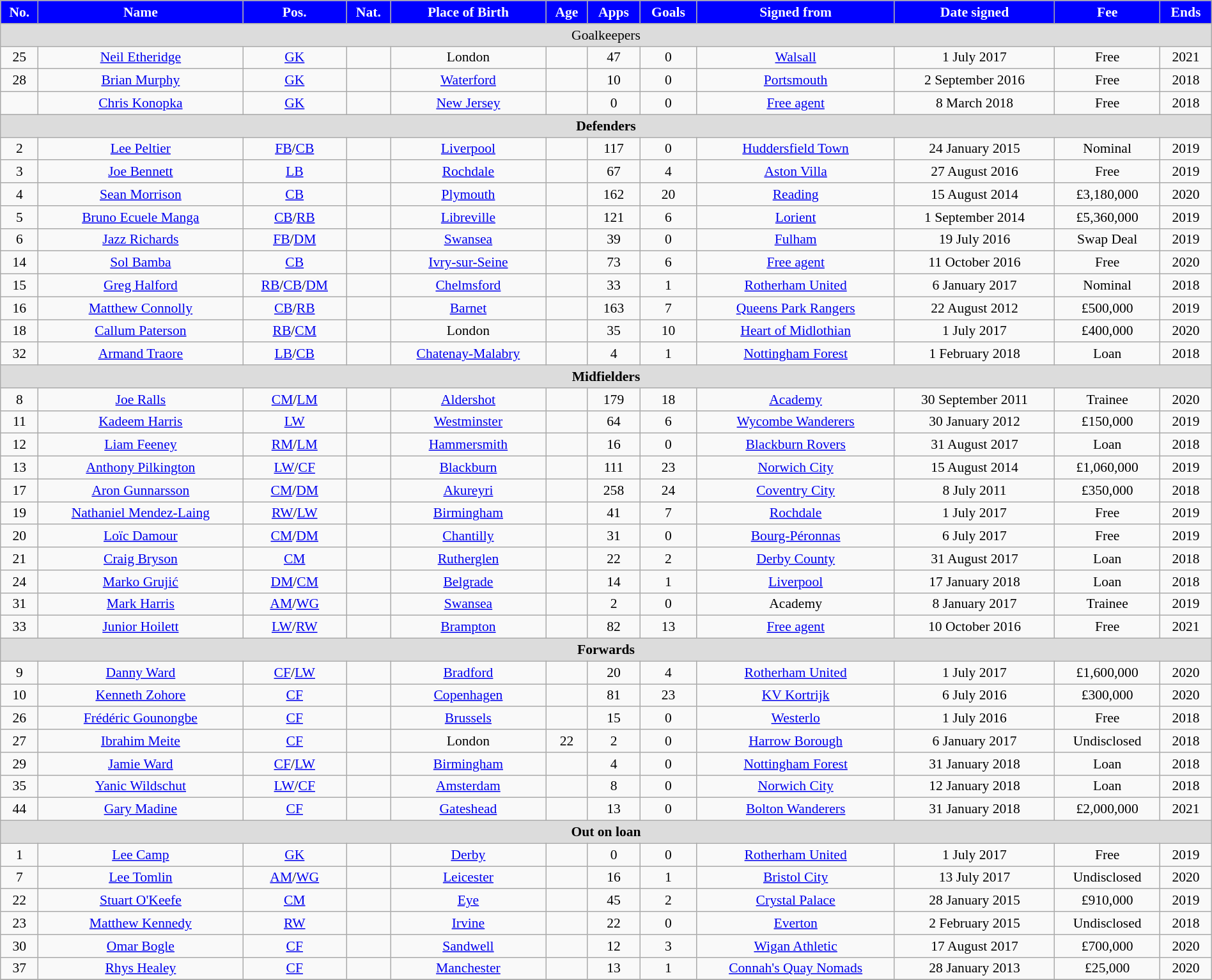<table class="wikitable" style="text-align:center; font-size:90%; width:100%;">
<tr>
<th style="background:blue; color:white; text-align:center;">No.</th>
<th style="background:blue; color:white; text-align:center;">Name</th>
<th style="background:blue; color:white; text-align:center;">Pos.</th>
<th style="background:blue; color:white; text-align:center;">Nat.</th>
<th style="background:blue; color:white; text-align:center;">Place of Birth</th>
<th style="background:blue; color:white; text-align:center;">Age</th>
<th style="background:blue; color:white; text-align:center;">Apps</th>
<th style="background:blue; color:white; text-align:center;">Goals</th>
<th style="background:blue; color:white; text-align:center;">Signed from</th>
<th style="background:blue; color:white; text-align:center;">Date signed</th>
<th style="background:blue; color:white; text-align:center;">Fee</th>
<th style="background:blue; color:white; text-align:center;">Ends</th>
</tr>
<tr>
<td ! colspan="14" style="background:#dcdcdc; text-align:center;">Goalkeepers</td>
</tr>
<tr>
<td>25</td>
<td><a href='#'>Neil Etheridge</a></td>
<td><a href='#'>GK</a></td>
<td></td>
<td>London</td>
<td></td>
<td>47</td>
<td>0</td>
<td><a href='#'>Walsall</a></td>
<td>1 July 2017</td>
<td>Free</td>
<td>2021</td>
</tr>
<tr>
<td>28</td>
<td><a href='#'>Brian Murphy</a></td>
<td><a href='#'>GK</a></td>
<td></td>
<td><a href='#'>Waterford</a></td>
<td></td>
<td>10</td>
<td>0</td>
<td><a href='#'>Portsmouth</a></td>
<td>2 September 2016</td>
<td>Free</td>
<td>2018</td>
</tr>
<tr>
<td></td>
<td><a href='#'>Chris Konopka</a></td>
<td><a href='#'>GK</a></td>
<td></td>
<td><a href='#'>New Jersey</a></td>
<td></td>
<td>0</td>
<td>0</td>
<td><a href='#'>Free agent</a></td>
<td>8 March 2018</td>
<td>Free</td>
<td>2018</td>
</tr>
<tr>
<th colspan="14" style="background:#dcdcdc; text-align:center;">Defenders</th>
</tr>
<tr>
<td>2</td>
<td><a href='#'>Lee Peltier</a></td>
<td><a href='#'>FB</a>/<a href='#'>CB</a></td>
<td></td>
<td><a href='#'>Liverpool</a></td>
<td></td>
<td>117</td>
<td>0</td>
<td><a href='#'>Huddersfield Town</a></td>
<td>24 January 2015</td>
<td>Nominal</td>
<td>2019</td>
</tr>
<tr>
<td>3</td>
<td><a href='#'>Joe Bennett</a></td>
<td><a href='#'>LB</a></td>
<td></td>
<td><a href='#'>Rochdale</a></td>
<td></td>
<td>67</td>
<td>4</td>
<td><a href='#'>Aston Villa</a></td>
<td>27 August 2016</td>
<td>Free</td>
<td>2019</td>
</tr>
<tr>
<td>4</td>
<td><a href='#'>Sean Morrison</a></td>
<td><a href='#'>CB</a></td>
<td></td>
<td><a href='#'>Plymouth</a></td>
<td></td>
<td>162</td>
<td>20</td>
<td><a href='#'>Reading</a></td>
<td>15 August 2014</td>
<td>£3,180,000</td>
<td>2020</td>
</tr>
<tr>
<td>5</td>
<td><a href='#'>Bruno Ecuele Manga</a></td>
<td><a href='#'>CB</a>/<a href='#'>RB</a></td>
<td></td>
<td><a href='#'>Libreville</a></td>
<td></td>
<td>121</td>
<td>6</td>
<td><a href='#'>Lorient</a></td>
<td>1 September 2014</td>
<td>£5,360,000</td>
<td>2019</td>
</tr>
<tr>
<td>6</td>
<td><a href='#'>Jazz Richards</a></td>
<td><a href='#'>FB</a>/<a href='#'>DM</a></td>
<td></td>
<td><a href='#'>Swansea</a></td>
<td></td>
<td>39</td>
<td>0</td>
<td><a href='#'>Fulham</a></td>
<td>19 July 2016</td>
<td>Swap Deal</td>
<td>2019</td>
</tr>
<tr>
<td>14</td>
<td><a href='#'>Sol Bamba</a></td>
<td><a href='#'>CB</a></td>
<td> </td>
<td><a href='#'>Ivry-sur-Seine</a></td>
<td></td>
<td>73</td>
<td>6</td>
<td><a href='#'>Free agent</a></td>
<td>11 October 2016</td>
<td>Free</td>
<td>2020</td>
</tr>
<tr>
<td>15</td>
<td><a href='#'>Greg Halford</a></td>
<td><a href='#'>RB</a>/<a href='#'>CB</a>/<a href='#'>DM</a></td>
<td></td>
<td><a href='#'>Chelmsford</a></td>
<td></td>
<td>33</td>
<td>1</td>
<td><a href='#'>Rotherham United</a></td>
<td>6 January 2017</td>
<td>Nominal</td>
<td>2018</td>
</tr>
<tr>
<td>16</td>
<td><a href='#'>Matthew Connolly</a></td>
<td><a href='#'>CB</a>/<a href='#'>RB</a></td>
<td></td>
<td><a href='#'>Barnet</a></td>
<td></td>
<td>163</td>
<td>7</td>
<td><a href='#'>Queens Park Rangers</a></td>
<td>22 August 2012</td>
<td>£500,000</td>
<td>2019</td>
</tr>
<tr>
<td>18</td>
<td><a href='#'>Callum Paterson</a></td>
<td><a href='#'>RB</a>/<a href='#'>CM</a></td>
<td></td>
<td>London</td>
<td></td>
<td>35</td>
<td>10</td>
<td><a href='#'>Heart of Midlothian</a></td>
<td>1 July 2017</td>
<td>£400,000</td>
<td>2020</td>
</tr>
<tr>
<td>32</td>
<td><a href='#'>Armand Traore</a></td>
<td><a href='#'>LB</a>/<a href='#'>CB</a></td>
<td></td>
<td><a href='#'>Chatenay-Malabry</a></td>
<td></td>
<td>4</td>
<td>1</td>
<td><a href='#'>Nottingham Forest</a></td>
<td>1 February 2018</td>
<td>Loan</td>
<td>2018</td>
</tr>
<tr>
<th colspan="14" style="background:#dcdcdc; text-align:center;">Midfielders</th>
</tr>
<tr>
<td>8</td>
<td><a href='#'>Joe Ralls</a></td>
<td><a href='#'>CM</a>/<a href='#'>LM</a></td>
<td></td>
<td><a href='#'>Aldershot</a></td>
<td></td>
<td>179</td>
<td>18</td>
<td><a href='#'>Academy</a></td>
<td>30 September 2011</td>
<td>Trainee</td>
<td>2020</td>
</tr>
<tr>
<td>11</td>
<td><a href='#'>Kadeem Harris</a></td>
<td><a href='#'>LW</a></td>
<td></td>
<td><a href='#'>Westminster</a></td>
<td></td>
<td>64</td>
<td>6</td>
<td><a href='#'>Wycombe Wanderers</a></td>
<td>30 January 2012</td>
<td>£150,000</td>
<td>2019</td>
</tr>
<tr>
<td>12</td>
<td><a href='#'>Liam Feeney</a></td>
<td><a href='#'>RM</a>/<a href='#'>LM</a></td>
<td></td>
<td><a href='#'>Hammersmith</a></td>
<td></td>
<td>16</td>
<td>0</td>
<td><a href='#'>Blackburn Rovers</a></td>
<td>31 August 2017</td>
<td>Loan</td>
<td>2018</td>
</tr>
<tr>
<td>13</td>
<td><a href='#'>Anthony Pilkington</a></td>
<td><a href='#'>LW</a>/<a href='#'>CF</a></td>
<td> </td>
<td><a href='#'>Blackburn</a></td>
<td></td>
<td>111</td>
<td>23</td>
<td><a href='#'>Norwich City</a></td>
<td>15 August 2014</td>
<td>£1,060,000</td>
<td>2019</td>
</tr>
<tr>
<td>17</td>
<td><a href='#'>Aron Gunnarsson</a></td>
<td><a href='#'>CM</a>/<a href='#'>DM</a></td>
<td></td>
<td><a href='#'>Akureyri</a></td>
<td></td>
<td>258</td>
<td>24</td>
<td><a href='#'>Coventry City</a></td>
<td>8 July 2011</td>
<td>£350,000</td>
<td>2018</td>
</tr>
<tr>
<td>19</td>
<td><a href='#'>Nathaniel Mendez-Laing</a></td>
<td><a href='#'>RW</a>/<a href='#'>LW</a></td>
<td></td>
<td><a href='#'>Birmingham</a></td>
<td></td>
<td>41</td>
<td>7</td>
<td><a href='#'>Rochdale</a></td>
<td>1 July 2017</td>
<td>Free</td>
<td>2019</td>
</tr>
<tr>
<td>20</td>
<td><a href='#'>Loïc Damour</a></td>
<td><a href='#'>CM</a>/<a href='#'>DM</a></td>
<td></td>
<td><a href='#'>Chantilly</a></td>
<td></td>
<td>31</td>
<td>0</td>
<td><a href='#'>Bourg-Péronnas</a></td>
<td>6 July 2017</td>
<td>Free</td>
<td>2019</td>
</tr>
<tr>
<td>21</td>
<td><a href='#'>Craig Bryson</a></td>
<td><a href='#'>CM</a></td>
<td></td>
<td><a href='#'>Rutherglen</a></td>
<td></td>
<td>22</td>
<td>2</td>
<td><a href='#'>Derby County</a></td>
<td>31 August 2017</td>
<td>Loan</td>
<td>2018</td>
</tr>
<tr>
<td>24</td>
<td><a href='#'>Marko Grujić</a></td>
<td><a href='#'>DM</a>/<a href='#'>CM</a></td>
<td></td>
<td><a href='#'>Belgrade</a></td>
<td></td>
<td>14</td>
<td>1</td>
<td><a href='#'>Liverpool</a></td>
<td>17 January 2018</td>
<td>Loan</td>
<td>2018</td>
</tr>
<tr>
<td>31</td>
<td><a href='#'>Mark Harris</a></td>
<td><a href='#'>AM</a>/<a href='#'>WG</a></td>
<td></td>
<td><a href='#'>Swansea</a></td>
<td></td>
<td>2</td>
<td>0</td>
<td>Academy</td>
<td>8 January 2017</td>
<td>Trainee</td>
<td>2019</td>
</tr>
<tr>
<td>33</td>
<td><a href='#'>Junior Hoilett</a></td>
<td><a href='#'>LW</a>/<a href='#'>RW</a></td>
<td></td>
<td><a href='#'>Brampton</a></td>
<td></td>
<td>82</td>
<td>13</td>
<td><a href='#'>Free agent</a></td>
<td>10 October 2016</td>
<td>Free</td>
<td>2021</td>
</tr>
<tr>
<th colspan="14" style="background:#dcdcdc; text-align:center;">Forwards</th>
</tr>
<tr>
<td>9</td>
<td><a href='#'>Danny Ward</a></td>
<td><a href='#'>CF</a>/<a href='#'>LW</a></td>
<td></td>
<td><a href='#'>Bradford</a></td>
<td></td>
<td>20</td>
<td>4</td>
<td><a href='#'>Rotherham United</a></td>
<td>1 July 2017</td>
<td>£1,600,000</td>
<td>2020</td>
</tr>
<tr>
<td>10</td>
<td><a href='#'>Kenneth Zohore</a></td>
<td><a href='#'>CF</a></td>
<td></td>
<td><a href='#'>Copenhagen</a></td>
<td></td>
<td>81</td>
<td>23</td>
<td><a href='#'>KV Kortrijk</a></td>
<td>6 July 2016</td>
<td>£300,000</td>
<td>2020</td>
</tr>
<tr>
<td>26</td>
<td><a href='#'>Frédéric Gounongbe</a></td>
<td><a href='#'>CF</a></td>
<td> </td>
<td><a href='#'>Brussels</a></td>
<td></td>
<td>15</td>
<td>0</td>
<td><a href='#'>Westerlo</a></td>
<td>1 July 2016</td>
<td>Free</td>
<td>2018</td>
</tr>
<tr>
<td>27</td>
<td><a href='#'>Ibrahim Meite</a></td>
<td><a href='#'>CF</a></td>
<td></td>
<td>London</td>
<td>22</td>
<td>2</td>
<td>0</td>
<td><a href='#'>Harrow Borough</a></td>
<td>6 January 2017</td>
<td>Undisclosed</td>
<td>2018</td>
</tr>
<tr>
<td>29</td>
<td><a href='#'>Jamie Ward</a></td>
<td><a href='#'>CF</a>/<a href='#'>LW</a></td>
<td></td>
<td><a href='#'>Birmingham</a></td>
<td></td>
<td>4</td>
<td>0</td>
<td><a href='#'>Nottingham Forest</a></td>
<td>31 January 2018</td>
<td>Loan</td>
<td>2018</td>
</tr>
<tr>
<td>35</td>
<td><a href='#'>Yanic Wildschut</a></td>
<td><a href='#'>LW</a>/<a href='#'>CF</a></td>
<td></td>
<td><a href='#'>Amsterdam</a></td>
<td></td>
<td>8</td>
<td>0</td>
<td><a href='#'>Norwich City</a></td>
<td>12 January 2018</td>
<td>Loan</td>
<td>2018</td>
</tr>
<tr>
<td>44</td>
<td><a href='#'>Gary Madine</a></td>
<td><a href='#'>CF</a></td>
<td></td>
<td><a href='#'>Gateshead</a></td>
<td></td>
<td>13</td>
<td>0</td>
<td><a href='#'>Bolton Wanderers</a></td>
<td>31 January 2018</td>
<td>£2,000,000</td>
<td>2021</td>
</tr>
<tr>
<th colspan="14" style="background:#dcdcdc; text-align:center;">Out on loan</th>
</tr>
<tr>
<td>1</td>
<td><a href='#'>Lee Camp</a></td>
<td><a href='#'>GK</a></td>
<td></td>
<td><a href='#'>Derby</a></td>
<td></td>
<td>0</td>
<td>0</td>
<td><a href='#'>Rotherham United</a></td>
<td>1 July 2017</td>
<td>Free</td>
<td>2019</td>
</tr>
<tr>
<td>7</td>
<td><a href='#'>Lee Tomlin</a></td>
<td><a href='#'>AM</a>/<a href='#'>WG</a></td>
<td></td>
<td><a href='#'>Leicester</a></td>
<td></td>
<td>16</td>
<td>1</td>
<td><a href='#'>Bristol City</a></td>
<td>13 July 2017</td>
<td>Undisclosed</td>
<td>2020</td>
</tr>
<tr>
<td>22</td>
<td><a href='#'>Stuart O'Keefe</a></td>
<td><a href='#'>CM</a></td>
<td></td>
<td><a href='#'>Eye</a></td>
<td></td>
<td>45</td>
<td>2</td>
<td><a href='#'>Crystal Palace</a></td>
<td>28 January 2015</td>
<td>£910,000</td>
<td>2019</td>
</tr>
<tr>
<td>23</td>
<td><a href='#'>Matthew Kennedy</a></td>
<td><a href='#'>RW</a></td>
<td></td>
<td><a href='#'>Irvine</a></td>
<td></td>
<td>22</td>
<td>0</td>
<td><a href='#'>Everton</a></td>
<td>2 February 2015</td>
<td>Undisclosed</td>
<td>2018</td>
</tr>
<tr>
<td>30</td>
<td><a href='#'>Omar Bogle</a></td>
<td><a href='#'>CF</a></td>
<td></td>
<td><a href='#'>Sandwell</a></td>
<td></td>
<td>12</td>
<td>3</td>
<td><a href='#'>Wigan Athletic</a></td>
<td>17 August 2017</td>
<td>£700,000</td>
<td>2020</td>
</tr>
<tr>
<td>37</td>
<td><a href='#'>Rhys Healey</a></td>
<td><a href='#'>CF</a></td>
<td></td>
<td><a href='#'>Manchester</a></td>
<td></td>
<td>13</td>
<td>1</td>
<td><a href='#'>Connah's Quay Nomads</a></td>
<td>28 January 2013</td>
<td>£25,000</td>
<td>2020</td>
</tr>
<tr>
</tr>
</table>
